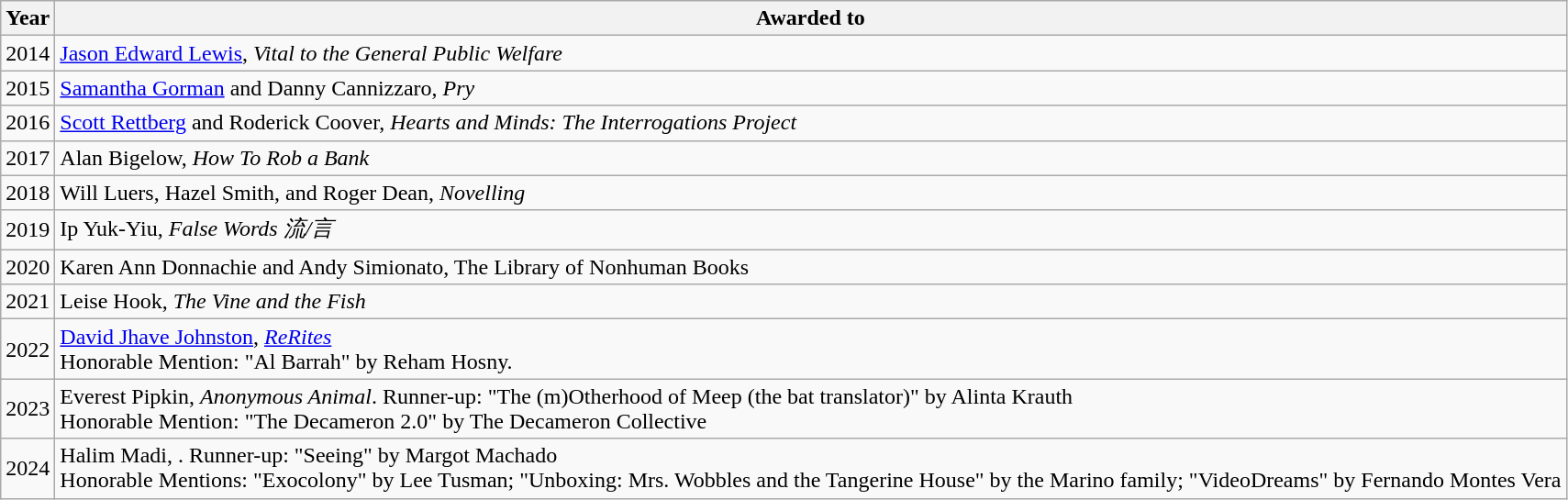<table class="wikitable">
<tr>
<th>Year</th>
<th>Awarded to</th>
</tr>
<tr>
<td>2014</td>
<td><a href='#'>Jason Edward Lewis</a>, <em>Vital to the General Public Welfare</em></td>
</tr>
<tr>
<td>2015</td>
<td><a href='#'>Samantha Gorman</a> and Danny Cannizzaro, <em>Pry</em></td>
</tr>
<tr>
<td>2016</td>
<td><a href='#'>Scott Rettberg</a> and Roderick Coover, <em>Hearts and Minds: The Interrogations Project</em></td>
</tr>
<tr>
<td>2017</td>
<td>Alan Bigelow, <em>How To Rob a Bank</em></td>
</tr>
<tr>
<td>2018</td>
<td>Will Luers, Hazel Smith, and Roger Dean, <em>Novelling</em></td>
</tr>
<tr>
<td>2019</td>
<td>Ip Yuk-Yiu, <em>False Words 流/言</em></td>
</tr>
<tr>
<td>2020</td>
<td>Karen Ann Donnachie and Andy Simionato, The Library of Nonhuman Books</td>
</tr>
<tr>
<td>2021</td>
<td>Leise Hook, <em>The Vine and the Fish</em></td>
</tr>
<tr>
<td>2022</td>
<td><a href='#'>David Jhave Johnston</a>, <em><a href='#'>ReRites</a></em><br>Honorable Mention: "Al Barrah" by Reham Hosny.</td>
</tr>
<tr>
<td>2023</td>
<td>Everest Pipkin, <em>Anonymous Animal</em>. Runner-up: "The (m)Otherhood of Meep (the bat translator)" by Alinta Krauth<br>Honorable Mention: "The Decameron 2.0" by The Decameron Collective</td>
</tr>
<tr>
<td>2024</td>
<td>Halim Madi, . Runner-up: "Seeing" by Margot Machado<br>Honorable Mentions: "Exocolony" by Lee Tusman; "Unboxing: Mrs. Wobbles and the Tangerine House" by the Marino family; "VideoDreams" by Fernando Montes Vera</td>
</tr>
</table>
